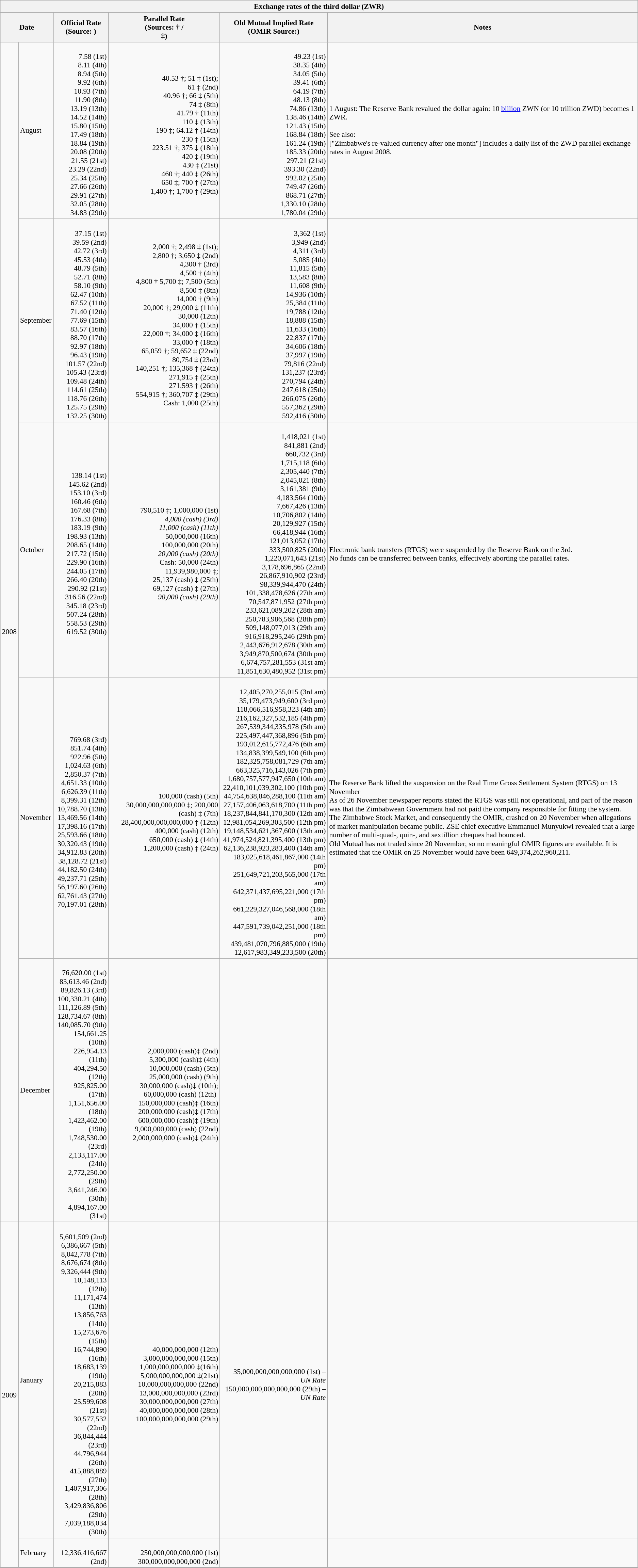<table class="wikitable collapsible autocollapse" style="font-size: 90%">
<tr>
<th colspan=6>Exchange rates of the third dollar (ZWR)</th>
</tr>
<tr>
<th colspan=2>Date</th>
<th width:300px>Official Rate <br>(Source: )</th>
<th>Parallel Rate <br>(Sources: † /<br>‡)</th>
<th>Old Mutual Implied Rate <br>(OMIR Source:)</th>
<th>Notes</th>
</tr>
<tr>
<td rowspan=5>2008</td>
<td>August</td>
<td style="text-align:right;"><br>7.58 (1st) <br>
8.11 (4th) <br>
8.94 (5th) <br>
9.92 (6th) <br>
10.93 (7th) <br>
11.90 (8th) <br>
13.19 (13th) <br>
14.52 (14th) <br>
15.80 (15th) <br>
17.49 (18th) <br>
18.84 (19th) <br>
20.08 (20th) <br>
21.55 (21st) <br>
23.29 (22nd) <br>
25.34 (25th) <br>
27.66 (26th) <br>
29.91 (27th) <br>
32.05 (28th) <br>
34.83 (29th) <br></td>
<td style="text-align:right;"><br>40.53 †; 51 ‡ (1st); <br>
61 ‡ (2nd) <br>
40.96 †; 66 ‡ (5th) <br>
74 ‡ (8th) <br>
41.79 † (11th)<br>
110 ‡ (13th) <br>
190 ‡; 64.12 † (14th) <br>
230 ‡ (15th) <br>
223.51 †; 375 ‡ (18th) <br>
420 ‡ (19th) <br>
430 ‡ (21st) <br>
460 †; 
440 ‡ (26th) <br>
650 ‡; 
700 † (27th) <br>
1,400 †; 
1,700 ‡ (29th) </td>
<td style="text-align:right;"><br>49.23 (1st)<br>
38.35 (4th)<br>
34.05 (5th)<br>
39.41 (6th)<br>
64.19 (7th)<br>
48.13 (8th)<br>
74.86 (13th)<br>
138.46 (14th)<br>
121.43 (15th)<br>
168.84 (18th)<br>
161.24 (19th)<br>
185.33 (20th)<br>
297.21 (21st)<br>
393.30 (22nd)<br>
992.02 (25th)<br>
749.47 (26th)<br>
868.71 (27th)<br>
1,330.10 (28th)<br>
1,780.04 (29th)</td>
<td>1 August: The Reserve Bank revalued the dollar again: 10 <a href='#'>billion</a> ZWN (or 10 trillion ZWD) becomes 1 ZWR.<br><br>See also:<br>["Zimbabwe's re-valued currency after one month"] includes a daily list of the ZWD parallel exchange rates in August 2008.</td>
</tr>
<tr>
<td>September</td>
<td style="text-align:right;"><br>37.15 (1st) <br>
39.59 (2nd) <br>
42.72 (3rd) <br>
45.53 (4th) <br>
48.79 (5th) <br>
52.71 (8th) <br>
58.10 (9th) <br>
62.47 (10th) <br>
67.52 (11th) <br>
71.40 (12th) <br>
77.69 (15th) <br>
83.57 (16th) <br>
88.70 (17th) <br>
92.97 (18th) <br>
96.43 (19th) <br>
101.57 (22nd) <br>
105.43 (23rd) <br>
109.48 (24th) <br>
114.61 (25th) <br>
118.76 (26th) <br>
125.75 (29th) <br>
132.25 (30th)</td>
<td style="text-align:right;"><br>2,000 †;  2,498 ‡ (1st);<br>
2,800 †; 3,650 ‡ (2nd)<br>
4,300 †  (3rd)<br>
4,500 †  (4th)<br>
4,800 † 
5,700 ‡;  7,500 (5th)<br>
8,500 ‡  (8th)<br>
14,000 †  (9th) <br>
20,000 †; 
29,000 ‡  (11th) <br>
30,000 (12th) <br>
34,000 † (15th) <br>
22,000 †; 34,000 ‡ (16th) <br>
33,000 † (18th) <br>
65,059 †; 59,652 ‡ (22nd) <br>
80,754 ‡ (23rd) <br>
140,251 †;
135,368 ‡ (24th) <br>
271,915 ‡ (25th) <br>
271,593 † (26th) <br>
554,915 †; 360,707 ‡ (29th)<br>
Cash:
1,000 (25th)</td>
<td style="text-align:right;"><br>3,362 (1st)<br>
3,949 (2nd)<br>
4,311 (3rd)<br>
5,085 (4th)<br>
11,815 (5th)<br>
13,583 (8th)<br>
11,608 (9th)<br>
14,936 (10th) <br>
25,384 (11th) <br>
19,788 (12th) <br>
18,888 (15th) <br>
11,633 (16th) <br>
22,837 (17th) <br>
34,606 (18th) <br>
37,997 (19th) <br>
79,816 (22nd) <br>
131,237 (23rd) <br>
270,794 (24th) <br>
247,618 (25th) <br>
266,075 (26th) <br>
557,362 (29th) <br>
592,416 (30th)</td>
<td></td>
</tr>
<tr>
<td>October</td>
<td style="text-align:right;"><br>138.14 (1st) <br>
145.62 (2nd) <br>
153.10 (3rd) <br>
160.46 (6th) <br>
167.68 (7th) <br>
176.33 (8th) <br>
183.19 (9th) <br>
198.93 (13th) <br>
208.65 (14th) <br>
217.72 (15th) <br>
229.90 (16th) <br>
244.05 (17th) <br>
266.40 (20th) <br>
290.92 (21st) <br>
316.56 (22nd) <br>
345.18 (23rd) <br>
507.24 (28th) <br>
558.53 (29th) <br>
619.52 (30th) <br></td>
<td style="text-align:right;"><br>790,510 ‡; 1,000,000 (1st) <br>
<em>4,000 (cash) (3rd)</em> <br>
<em>11,000 (cash) (11th)</em><br>
50,000,000 (16th) <br>
100,000,000 (20th) <br>
<em>20,000 (cash) (20th)</em> <br>
Cash: 50,000 (24th) <br>
11,939,980,000 ‡;<br> 25,137 (cash) ‡  (25th) <br>
69,127 (cash) ‡ (27th)<br>
<em>90,000 (cash) (29th)</em></td>
<td style="text-align:right;"><br>1,418,021 (1st) <br>
841,881 (2nd) <br>
660,732 (3rd) <br>
1,715,118 (6th) <br>
2,305,440 (7th) <br>
2,045,021 (8th) <br>
3,161,381 (9th) <br>
4,183,564 (10th) <br>
7,667,426 (13th) <br>
10,706,802 (14th) <br>
20,129,927 (15th) <br>
66,418,944 (16th) <br>
121,013,052 (17th) <br>
333,500,825 (20th) <br>
1,220,071,643 (21st) <br>
3,178,696,865 (22nd) <br>
26,867,910,902 (23rd) <br>
98,339,944,470 (24th) <br>
101,338,478,626 (27th am) <br>
70,547,871,952 (27th pm) <br>
233,621,089,202 (28th am) <br>
250,783,986,568 (28th pm) <br>
509,148,077,013 (29th am)<br>
916,918,295,246 (29th pm)<br>
2,443,676,912,678 (30th am)<br>
3,949,870,500,674 (30th pm)<br>
6,674,757,281,553 (31st am)<br>
11,851,630,480,952 (31st pm)<br></td>
<td><br>Electronic bank transfers (RTGS) were suspended by the Reserve Bank on the 3rd. <br>No funds can be transferred between banks, effectively aborting the parallel rates.</td>
</tr>
<tr>
<td>November</td>
<td style="text-align:right;"><br>769.68 (3rd) <br>
851.74 (4th) <br>
922.96 (5th) <br>
1,024.63 (6th) <br>
2,850.37 (7th) <br>
4,651.33 (10th) <br>
6,626.39 (11th) <br>
8,399.31 (12th) <br>
10,788.70 (13th) <br>
13,469.56 (14th) <br>
17,398.16 (17th) <br>
25,593.66 (18th) <br>
30,320.43 (19th) <br>
34,912.83 (20th) <br>
38,128.72 (21st) <br>
44,182.50 (24th) <br>
49,237.71 (25th) <br>
56,197.60 (26th) <br>
62,761.43 (27th) <br>
70,197.01 (28th) <br></td>
<td style="text-align:right;"><br>100,000 (cash) (5th)<br>
30,000,000,000,000 ‡;
200,000 (cash) ‡ (7th)<br>
28,400,000,000,000,000 ‡ (12th)<br>
400,000 (cash) (12th)<br>
650,000 (cash) ‡ (14th)<br>
1,200,000 (cash) ‡ (24th)<br></td>
<td style="text-align:right;"><br>12,405,270,255,015 (3rd am) <br>
35,179,473,949,600 (3rd pm) <br>
118,066,516,958,323 (4th am) <br>
216,162,327,532,185 (4th pm) <br>
267,539,344,335,978 (5th am) <br>
225,497,447,368,896 (5th pm) <br>
193,012,615,772,476 (6th am) <br>
134,838,399,549,100 (6th pm) <br>
182,325,758,081,729 (7th am) <br>
663,325,716,143,026 (7th pm) <br>
1,680,757,577,947,650 (10th am) <br>
22,410,101,039,302,100 (10th pm) <br>
44,754,638,846,288,100 (11th am) <br>
27,157,406,063,618,700 (11th pm) <br>
18,237,844,841,170,300 (12th am) <br>
12,981,054,269,303,500 (12th pm) <br>
19,148,534,621,367,600 (13th am) <br>
41,974,524,821,395,400 (13th pm) <br>
62,136,238,923,283,400 (14th am) <br>
183,025,618,461,867,000 (14th pm) <br>
251,649,721,203,565,000 (17th am) <br>
642,371,437,695,221,000 (17th pm) <br>
661,229,327,046,568,000 (18th am) <br>
447,591,739,042,251,000 (18th pm) <br>
439,481,070,796,885,000 (19th) <br>
12,617,983,349,233,500 (20th)  <br></td>
<td>The Reserve Bank lifted the suspension on the Real Time Gross Settlement System (RTGS) on 13 November<br>As of 26 November newspaper reports stated the RTGS was still not operational, and part of the reason was that the Zimbabwean Government had not paid the company responsible for fitting the system.<br>The Zimbabwe Stock Market, and consequently the OMIR, crashed on 20 November when allegations of market manipulation became public. ZSE chief executive Emmanuel Munyukwi revealed that a large number of multi-quad-, quin-, and sextillion cheques had bounced.<br>Old Mutual has not traded since 20 November, so no meaningful OMIR figures are available. It is estimated that the OMIR on 25 November would have been 649,374,262,960,211.</td>
</tr>
<tr>
<td>December</td>
<td style="text-align:right;"  ><br>76,620.00 (1st) <br>
83,613.46 (2nd) <br>
89,826.13 (3rd) <br>
100,330.21 (4th) <br>
111,126.89 (5th) <br>
128,734.67 (8th) <br>
140,085.70 (9th) <br>
154,661.25 (10th) <br>
226,954.13 (11th) <br>
404,294.50 (12th) <br>
925,825.00 (17th) <br>
1,151,656.00 (18th) <br>
1,423,462.00 (19th) <br>
1,748,530.00 (23rd) <br>
2,133,117.00 (24th) <br>
2,772,250.00 (29th) <br>
3,641,246.00 (30th) <br>
4,894,167.00 (31st) <br></td>
<td style="text-align:right;"><br>2,000,000 (cash)‡ (2nd)<br>5,300,000 (cash)‡ (4th)<br>10,000,000 (cash) (5th)<br>25,000,000 (cash) (9th)<br>30,000,000 (cash)‡ (10th);
60,000,000 (cash) (12th) <br>150,000,000 (cash)‡ (16th) <br>200,000,000 (cash)‡ (17th) <br>600,000,000 (cash)‡ (19th) <br>9,000,000,000 (cash) (22nd)<br>2,000,000,000 (cash)‡ (24th)<br></td>
<td></td>
<td></td>
</tr>
<tr>
<td rowspan=2>2009</td>
<td>January</td>
<td style="text-align:right;"><br>5,601,509 (2nd) <br>
6,386,667 (5th) <br>
8,042,778 (7th) <br>
8,676,674 (8th) <br>
9,326,444 (9th) <br>
10,148,113 (12th) <br>
11,171,474 (13th) <br>
13,856,763 (14th) <br>
15,273,676 (15th) <br>
16,744,890 (16th) <br>
18,683,139 (19th) <br>
20,215,883 (20th) <br>
25,599,608 (21st) <br>
30,577,532 (22nd) <br>
36,844,444 (23rd) <br>
44,796,944 (26th) <br>
415,888,889 (27th) <br>
1,407,917,306 (28th) <br>
3,429,836,806 (29th) <br>
7,039,188,034 (30th)<br></td>
<td style="text-align:right;"><br>40,000,000,000 (12th)<br>
3,000,000,000,000 (15th)<br>
1,000,000,000,000 ‡(16th)<br>
5,000,000,000,000 ‡(21st)<br>
10,000,000,000,000 (22nd)<br>
13,000,000,000,000 (23rd)<br>
30,000,000,000,000 (27th)<br>
40,000,000,000,000 (28th)<br>
100,000,000,000,000 (29th) <br></td>
<td style="text-align:right;"><br>35,000,000,000,000,000 (1st) – <em>UN Rate</em> <br>150,000,000,000,000,000 (29th) – <em>UN Rate</em></td>
<td></td>
</tr>
<tr>
<td>February</td>
<td style="text-align:right;"><br>12,336,416,667 (2nd)</td>
<td style="text-align:right;"><br>250,000,000,000,000 (1st) <br>
300,000,000,000,000 (2nd)</td>
<td></td>
<td></td>
</tr>
</table>
